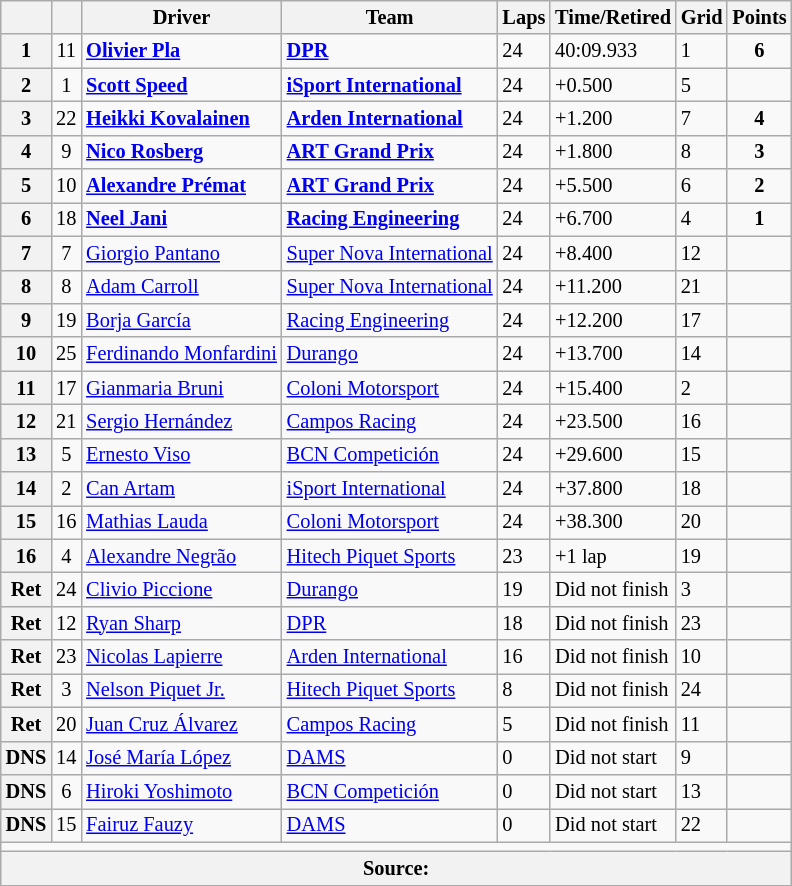<table class="wikitable" style="font-size:85%">
<tr>
<th></th>
<th></th>
<th>Driver</th>
<th>Team</th>
<th>Laps</th>
<th>Time/Retired</th>
<th>Grid</th>
<th>Points</th>
</tr>
<tr>
<th>1</th>
<td align="center">11</td>
<td> <strong><a href='#'>Olivier Pla</a></strong></td>
<td><strong><a href='#'>DPR</a></strong></td>
<td>24</td>
<td>40:09.933</td>
<td>1</td>
<td align="center"><strong>6</strong></td>
</tr>
<tr>
<th>2</th>
<td align="center">1</td>
<td> <strong><a href='#'>Scott Speed</a></strong></td>
<td><strong><a href='#'>iSport International</a></strong></td>
<td>24</td>
<td>+0.500</td>
<td>5</td>
<td align="center"><strong></strong></td>
</tr>
<tr>
<th>3</th>
<td align="center">22</td>
<td> <strong><a href='#'>Heikki Kovalainen</a></strong></td>
<td><strong><a href='#'>Arden International</a></strong></td>
<td>24</td>
<td>+1.200</td>
<td>7</td>
<td align="center"><strong>4</strong></td>
</tr>
<tr>
<th>4</th>
<td align="center">9</td>
<td> <strong><a href='#'>Nico Rosberg</a></strong></td>
<td><strong><a href='#'>ART Grand Prix</a></strong></td>
<td>24</td>
<td>+1.800</td>
<td>8</td>
<td align="center"><strong>3</strong></td>
</tr>
<tr>
<th>5</th>
<td align="center">10</td>
<td> <strong><a href='#'>Alexandre Prémat</a></strong></td>
<td><strong><a href='#'>ART Grand Prix</a></strong></td>
<td>24</td>
<td>+5.500</td>
<td>6</td>
<td align="center"><strong>2</strong></td>
</tr>
<tr>
<th>6</th>
<td align="center">18</td>
<td> <strong><a href='#'>Neel Jani</a></strong></td>
<td><strong><a href='#'>Racing Engineering</a></strong></td>
<td>24</td>
<td>+6.700</td>
<td>4</td>
<td align="center"><strong>1</strong></td>
</tr>
<tr>
<th>7</th>
<td align="center">7</td>
<td> <a href='#'>Giorgio Pantano</a></td>
<td><a href='#'>Super Nova International</a></td>
<td>24</td>
<td>+8.400</td>
<td>12</td>
<td></td>
</tr>
<tr>
<th>8</th>
<td align="center">8</td>
<td> <a href='#'>Adam Carroll</a></td>
<td><a href='#'>Super Nova International</a></td>
<td>24</td>
<td>+11.200</td>
<td>21</td>
<td></td>
</tr>
<tr>
<th>9</th>
<td align="center">19</td>
<td> <a href='#'>Borja García</a></td>
<td><a href='#'>Racing Engineering</a></td>
<td>24</td>
<td>+12.200</td>
<td>17</td>
<td></td>
</tr>
<tr>
<th>10</th>
<td align="center">25</td>
<td> <a href='#'>Ferdinando Monfardini</a></td>
<td><a href='#'>Durango</a></td>
<td>24</td>
<td>+13.700</td>
<td>14</td>
<td></td>
</tr>
<tr>
<th>11</th>
<td align="center">17</td>
<td> <a href='#'>Gianmaria Bruni</a></td>
<td><a href='#'>Coloni Motorsport</a></td>
<td>24</td>
<td>+15.400</td>
<td>2</td>
<td></td>
</tr>
<tr>
<th>12</th>
<td align="center">21</td>
<td> <a href='#'>Sergio Hernández</a></td>
<td><a href='#'>Campos Racing</a></td>
<td>24</td>
<td>+23.500</td>
<td>16</td>
<td></td>
</tr>
<tr>
<th>13</th>
<td align="center">5</td>
<td> <a href='#'>Ernesto Viso</a></td>
<td><a href='#'>BCN Competición</a></td>
<td>24</td>
<td>+29.600</td>
<td>15</td>
<td></td>
</tr>
<tr>
<th>14</th>
<td align="center">2</td>
<td> <a href='#'>Can Artam</a></td>
<td><a href='#'>iSport International</a></td>
<td>24</td>
<td>+37.800</td>
<td>18</td>
<td></td>
</tr>
<tr>
<th>15</th>
<td align="center">16</td>
<td> <a href='#'>Mathias Lauda</a></td>
<td><a href='#'>Coloni Motorsport</a></td>
<td>24</td>
<td>+38.300</td>
<td>20</td>
<td></td>
</tr>
<tr>
<th>16</th>
<td align="center">4</td>
<td> <a href='#'>Alexandre Negrão</a></td>
<td><a href='#'>Hitech Piquet Sports</a></td>
<td>23</td>
<td>+1 lap</td>
<td>19</td>
<td></td>
</tr>
<tr>
<th>Ret</th>
<td align="center">24</td>
<td> <a href='#'>Clivio Piccione</a></td>
<td><a href='#'>Durango</a></td>
<td>19</td>
<td>Did not finish</td>
<td>3</td>
<td></td>
</tr>
<tr>
<th>Ret</th>
<td align="center">12</td>
<td> <a href='#'>Ryan Sharp</a></td>
<td><a href='#'>DPR</a></td>
<td>18</td>
<td>Did not finish</td>
<td>23</td>
<td></td>
</tr>
<tr>
<th>Ret</th>
<td align="center">23</td>
<td> <a href='#'>Nicolas Lapierre</a></td>
<td><a href='#'>Arden International</a></td>
<td>16</td>
<td>Did not finish</td>
<td>10</td>
<td></td>
</tr>
<tr>
<th>Ret</th>
<td align="center">3</td>
<td> <a href='#'>Nelson Piquet Jr.</a></td>
<td><a href='#'>Hitech Piquet Sports</a></td>
<td>8</td>
<td>Did not finish</td>
<td>24</td>
<td></td>
</tr>
<tr>
<th>Ret</th>
<td align="center">20</td>
<td> <a href='#'>Juan Cruz Álvarez</a></td>
<td><a href='#'>Campos Racing</a></td>
<td>5</td>
<td>Did not finish</td>
<td>11</td>
<td></td>
</tr>
<tr>
<th>DNS</th>
<td align="center">14</td>
<td> <a href='#'>José María López</a></td>
<td><a href='#'>DAMS</a></td>
<td>0</td>
<td>Did not start</td>
<td>9</td>
<td></td>
</tr>
<tr>
<th>DNS</th>
<td align="center">6</td>
<td> <a href='#'>Hiroki Yoshimoto</a></td>
<td><a href='#'>BCN Competición</a></td>
<td>0</td>
<td>Did not start</td>
<td>13</td>
<td></td>
</tr>
<tr>
<th>DNS</th>
<td align="center">15</td>
<td> <a href='#'>Fairuz Fauzy</a></td>
<td><a href='#'>DAMS</a></td>
<td>0</td>
<td>Did not start</td>
<td>22</td>
<td></td>
</tr>
<tr>
<td colspan="8"></td>
</tr>
<tr>
<th colspan="8">Source:</th>
</tr>
<tr>
</tr>
</table>
